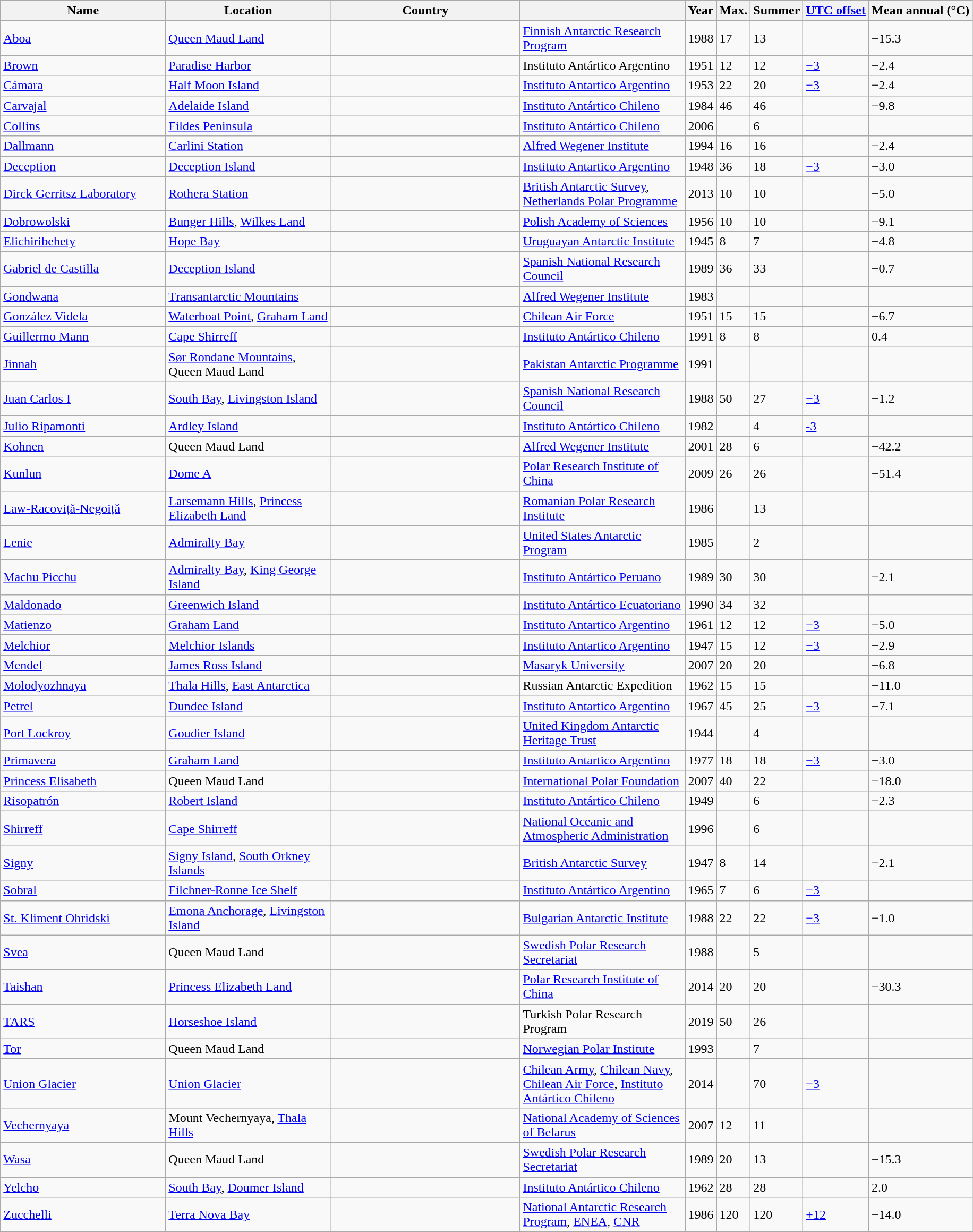<table class="wikitable sortable col5right col6right col7right col8right col9right">
<tr>
<th width=200 px>Name</th>
<th width=200 px>Location</th>
<th width=230 px>Country</th>
<th width=200 px></th>
<th scope="col" data-sort-type="number">Year </th>
<th scope="col" data-sort-type="number">Max. </th>
<th scope="col" data-sort-type="number">Summer </th>
<th scope="col" data-sort-type="number"><a href='#'>UTC offset</a></th>
<th scope="col" data-sort-type="number">Mean annual  (°C)</th>
</tr>
<tr>
<td><a href='#'>Aboa</a></td>
<td><a href='#'>Queen Maud Land</a></td>
<td></td>
<td><a href='#'>Finnish Antarctic Research Program</a></td>
<td>1988</td>
<td>17</td>
<td>13</td>
<td></td>
<td>−15.3</td>
</tr>
<tr>
<td><a href='#'>Brown</a></td>
<td><a href='#'>Paradise Harbor</a></td>
<td></td>
<td>Instituto Antártico Argentino</td>
<td>1951</td>
<td>12</td>
<td>12</td>
<td><a href='#'>−3</a></td>
<td>−2.4</td>
</tr>
<tr>
<td><a href='#'>Cámara</a></td>
<td><a href='#'>Half Moon Island</a></td>
<td></td>
<td><a href='#'>Instituto Antartico Argentino</a></td>
<td>1953</td>
<td>22</td>
<td>20</td>
<td><a href='#'>−3</a></td>
<td>−2.4</td>
</tr>
<tr>
<td><a href='#'>Carvajal</a></td>
<td><a href='#'>Adelaide Island</a></td>
<td></td>
<td><a href='#'>Instituto Antártico Chileno</a></td>
<td>1984</td>
<td>46</td>
<td>46</td>
<td></td>
<td>−9.8</td>
</tr>
<tr>
<td><a href='#'>Collins</a></td>
<td><a href='#'>Fildes Peninsula</a></td>
<td></td>
<td><a href='#'>Instituto Antártico Chileno</a></td>
<td>2006</td>
<td></td>
<td>6</td>
<td></td>
<td></td>
</tr>
<tr>
<td><a href='#'>Dallmann</a></td>
<td><a href='#'>Carlini Station</a></td>
<td></td>
<td><a href='#'>Alfred Wegener Institute</a></td>
<td>1994</td>
<td>16</td>
<td>16</td>
<td></td>
<td>−2.4</td>
</tr>
<tr>
<td><a href='#'>Deception</a></td>
<td><a href='#'>Deception Island</a></td>
<td></td>
<td><a href='#'>Instituto Antartico Argentino</a></td>
<td>1948</td>
<td>36</td>
<td>18</td>
<td><a href='#'>−3</a></td>
<td>−3.0</td>
</tr>
<tr>
<td><a href='#'>Dirck Gerritsz Laboratory</a></td>
<td><a href='#'>Rothera Station</a></td>
<td></td>
<td><a href='#'>British Antarctic Survey</a>, <a href='#'>Netherlands Polar Programme</a></td>
<td>2013</td>
<td>10</td>
<td>10</td>
<td></td>
<td>−5.0</td>
</tr>
<tr>
<td><a href='#'>Dobrowolski</a></td>
<td><a href='#'>Bunger Hills</a>, <a href='#'>Wilkes Land</a></td>
<td></td>
<td><a href='#'>Polish Academy of Sciences</a></td>
<td>1956</td>
<td>10</td>
<td>10</td>
<td></td>
<td>−9.1</td>
</tr>
<tr>
<td><a href='#'>Elichiribehety</a></td>
<td><a href='#'>Hope Bay</a></td>
<td></td>
<td><a href='#'>Uruguayan Antarctic Institute</a></td>
<td>1945</td>
<td>8</td>
<td>7</td>
<td></td>
<td>−4.8</td>
</tr>
<tr>
<td><a href='#'>Gabriel de Castilla</a></td>
<td><a href='#'>Deception Island</a></td>
<td></td>
<td><a href='#'>Spanish National Research Council</a></td>
<td>1989</td>
<td>36</td>
<td>33</td>
<td></td>
<td>−0.7</td>
</tr>
<tr>
<td><a href='#'>Gondwana</a></td>
<td><a href='#'>Transantarctic Mountains</a></td>
<td></td>
<td><a href='#'>Alfred Wegener Institute</a></td>
<td>1983</td>
<td></td>
<td></td>
<td></td>
<td></td>
</tr>
<tr>
<td><a href='#'>González Videla</a></td>
<td><a href='#'>Waterboat Point</a>, <a href='#'>Graham Land</a></td>
<td></td>
<td><a href='#'>Chilean Air Force</a></td>
<td>1951</td>
<td>15</td>
<td>15</td>
<td></td>
<td>−6.7</td>
</tr>
<tr>
<td><a href='#'>Guillermo Mann</a></td>
<td><a href='#'>Cape Shirreff</a></td>
<td></td>
<td><a href='#'>Instituto Antártico Chileno</a></td>
<td>1991</td>
<td>8</td>
<td>8</td>
<td></td>
<td>0.4</td>
</tr>
<tr>
<td><a href='#'>Jinnah</a></td>
<td><a href='#'>Sør Rondane Mountains</a>, Queen Maud Land</td>
<td></td>
<td><a href='#'>Pakistan Antarctic Programme</a></td>
<td>1991</td>
<td></td>
<td></td>
<td></td>
<td></td>
</tr>
<tr>
<td><a href='#'>Juan Carlos I</a></td>
<td><a href='#'>South Bay</a>, <a href='#'>Livingston Island</a></td>
<td></td>
<td><a href='#'>Spanish National Research Council</a></td>
<td>1988</td>
<td>50</td>
<td>27</td>
<td><a href='#'>−3</a></td>
<td>−1.2</td>
</tr>
<tr>
<td><a href='#'>Julio Ripamonti</a></td>
<td><a href='#'>Ardley Island</a></td>
<td></td>
<td><a href='#'>Instituto Antártico Chileno</a></td>
<td>1982</td>
<td></td>
<td>4</td>
<td><a href='#'>-3</a></td>
<td></td>
</tr>
<tr>
<td><a href='#'>Kohnen</a></td>
<td>Queen Maud Land</td>
<td></td>
<td><a href='#'>Alfred Wegener Institute</a></td>
<td>2001</td>
<td>28</td>
<td>6</td>
<td></td>
<td>−42.2</td>
</tr>
<tr>
<td><a href='#'>Kunlun</a></td>
<td><a href='#'>Dome A</a></td>
<td></td>
<td><a href='#'>Polar Research Institute of China</a></td>
<td>2009</td>
<td>26</td>
<td>26</td>
<td></td>
<td>−51.4</td>
</tr>
<tr>
<td><a href='#'>Law-Racoviță-Negoiță</a></td>
<td><a href='#'>Larsemann Hills</a>, <a href='#'>Princess Elizabeth Land</a></td>
<td></td>
<td><a href='#'>Romanian Polar Research Institute</a></td>
<td>1986</td>
<td></td>
<td>13</td>
<td></td>
<td></td>
</tr>
<tr>
<td><a href='#'>Lenie</a></td>
<td><a href='#'>Admiralty Bay</a></td>
<td></td>
<td><a href='#'>United States Antarctic Program</a></td>
<td>1985</td>
<td></td>
<td>2</td>
<td></td>
<td></td>
</tr>
<tr>
<td><a href='#'>Machu Picchu</a></td>
<td><a href='#'>Admiralty Bay</a>, <a href='#'>King George Island</a></td>
<td></td>
<td><a href='#'>Instituto Antártico Peruano</a></td>
<td>1989</td>
<td>30</td>
<td>30</td>
<td></td>
<td>−2.1</td>
</tr>
<tr>
<td><a href='#'>Maldonado</a></td>
<td><a href='#'>Greenwich Island</a></td>
<td></td>
<td><a href='#'>Instituto Antártico Ecuatoriano</a></td>
<td>1990</td>
<td>34</td>
<td>32</td>
<td></td>
<td></td>
</tr>
<tr>
<td><a href='#'>Matienzo</a></td>
<td><a href='#'>Graham Land</a></td>
<td></td>
<td><a href='#'>Instituto Antartico Argentino</a></td>
<td>1961</td>
<td>12</td>
<td>12</td>
<td><a href='#'>−3</a></td>
<td>−5.0</td>
</tr>
<tr>
<td><a href='#'>Melchior</a></td>
<td><a href='#'>Melchior Islands</a></td>
<td></td>
<td><a href='#'>Instituto Antartico Argentino</a></td>
<td>1947</td>
<td>15</td>
<td>12</td>
<td><a href='#'>−3</a></td>
<td>−2.9</td>
</tr>
<tr>
<td><a href='#'>Mendel</a></td>
<td><a href='#'>James Ross Island</a></td>
<td></td>
<td><a href='#'>Masaryk University</a></td>
<td>2007</td>
<td>20</td>
<td>20</td>
<td></td>
<td>−6.8</td>
</tr>
<tr>
<td><a href='#'>Molodyozhnaya</a></td>
<td><a href='#'>Thala Hills</a>, <a href='#'>East Antarctica</a></td>
<td></td>
<td>Russian Antarctic Expedition</td>
<td>1962</td>
<td>15</td>
<td>15</td>
<td></td>
<td>−11.0</td>
</tr>
<tr>
<td><a href='#'>Petrel</a></td>
<td><a href='#'>Dundee Island</a></td>
<td></td>
<td><a href='#'>Instituto Antartico Argentino</a></td>
<td>1967</td>
<td>45</td>
<td>25</td>
<td><a href='#'>−3</a></td>
<td>−7.1</td>
</tr>
<tr>
<td><a href='#'>Port Lockroy</a></td>
<td><a href='#'>Goudier Island</a></td>
<td></td>
<td><a href='#'>United Kingdom Antarctic Heritage Trust</a></td>
<td>1944</td>
<td></td>
<td>4</td>
<td></td>
<td></td>
</tr>
<tr>
<td><a href='#'>Primavera</a></td>
<td><a href='#'>Graham Land</a></td>
<td></td>
<td><a href='#'>Instituto Antartico Argentino</a></td>
<td>1977</td>
<td>18</td>
<td>18</td>
<td><a href='#'>−3</a></td>
<td>−3.0</td>
</tr>
<tr>
<td><a href='#'>Princess Elisabeth</a></td>
<td>Queen Maud Land</td>
<td></td>
<td><a href='#'>International Polar Foundation</a></td>
<td>2007</td>
<td>40</td>
<td>22</td>
<td></td>
<td>−18.0</td>
</tr>
<tr>
<td><a href='#'>Risopatrón</a></td>
<td><a href='#'>Robert Island</a></td>
<td></td>
<td><a href='#'>Instituto Antártico Chileno</a></td>
<td>1949</td>
<td></td>
<td>6</td>
<td></td>
<td>−2.3</td>
</tr>
<tr>
<td><a href='#'>Shirreff</a></td>
<td><a href='#'>Cape Shirreff</a></td>
<td></td>
<td><a href='#'>National Oceanic and Atmospheric Administration</a></td>
<td>1996</td>
<td></td>
<td>6</td>
<td></td>
<td></td>
</tr>
<tr>
<td><a href='#'>Signy</a></td>
<td><a href='#'>Signy Island</a>, <a href='#'>South Orkney Islands</a></td>
<td></td>
<td><a href='#'>British Antarctic Survey</a></td>
<td>1947</td>
<td>8</td>
<td>14</td>
<td></td>
<td>−2.1</td>
</tr>
<tr>
<td><a href='#'>Sobral</a></td>
<td><a href='#'>Filchner-Ronne Ice Shelf</a></td>
<td></td>
<td><a href='#'>Instituto Antártico Argentino</a></td>
<td>1965</td>
<td>7</td>
<td>6</td>
<td><a href='#'>−3</a></td>
<td></td>
</tr>
<tr>
<td><a href='#'>St. Kliment Ohridski</a></td>
<td><a href='#'>Emona Anchorage</a>, <a href='#'>Livingston Island</a></td>
<td></td>
<td><a href='#'>Bulgarian Antarctic Institute</a></td>
<td>1988</td>
<td>22</td>
<td>22</td>
<td><a href='#'>−3</a></td>
<td>−1.0</td>
</tr>
<tr>
<td><a href='#'>Svea</a></td>
<td>Queen Maud Land</td>
<td></td>
<td><a href='#'>Swedish Polar Research Secretariat</a></td>
<td>1988</td>
<td></td>
<td>5</td>
<td></td>
<td></td>
</tr>
<tr>
<td><a href='#'>Taishan</a></td>
<td><a href='#'>Princess Elizabeth Land</a></td>
<td></td>
<td><a href='#'>Polar Research Institute of China</a></td>
<td>2014</td>
<td>20</td>
<td>20</td>
<td></td>
<td>−30.3</td>
</tr>
<tr>
<td><a href='#'>TARS</a></td>
<td><a href='#'>Horseshoe Island</a></td>
<td></td>
<td>Turkish Polar Research Program</td>
<td>2019</td>
<td>50</td>
<td>26</td>
<td></td>
<td></td>
</tr>
<tr>
<td><a href='#'>Tor</a></td>
<td>Queen Maud Land</td>
<td></td>
<td><a href='#'>Norwegian Polar Institute</a></td>
<td>1993</td>
<td></td>
<td>7</td>
<td></td>
<td></td>
</tr>
<tr>
<td><a href='#'>Union Glacier</a></td>
<td><a href='#'>Union Glacier</a></td>
<td></td>
<td><a href='#'>Chilean Army</a>, <a href='#'>Chilean Navy</a>, <a href='#'>Chilean Air Force</a>, <a href='#'>Instituto Antártico Chileno</a></td>
<td>2014</td>
<td></td>
<td>70</td>
<td><a href='#'>−3</a></td>
<td></td>
</tr>
<tr>
<td><a href='#'>Vechernyaya</a></td>
<td>Mount Vechernyaya, <a href='#'>Thala Hills</a></td>
<td></td>
<td><a href='#'>National Academy of Sciences of Belarus</a></td>
<td>2007</td>
<td>12</td>
<td>11</td>
<td></td>
<td></td>
</tr>
<tr>
<td><a href='#'>Wasa</a></td>
<td>Queen Maud Land</td>
<td></td>
<td><a href='#'>Swedish Polar Research Secretariat</a></td>
<td>1989</td>
<td>20</td>
<td>13</td>
<td></td>
<td>−15.3</td>
</tr>
<tr>
<td><a href='#'>Yelcho</a></td>
<td><a href='#'>South Bay</a>, <a href='#'>Doumer Island</a></td>
<td></td>
<td><a href='#'>Instituto Antártico Chileno</a></td>
<td>1962</td>
<td>28</td>
<td>28</td>
<td></td>
<td>2.0</td>
</tr>
<tr>
<td><a href='#'>Zucchelli</a></td>
<td><a href='#'>Terra Nova Bay</a></td>
<td></td>
<td><a href='#'>National Antarctic Research Program</a>, <a href='#'>ENEA</a>, <a href='#'>CNR</a></td>
<td>1986</td>
<td>120</td>
<td>120</td>
<td><a href='#'>+12</a></td>
<td>−14.0</td>
</tr>
</table>
